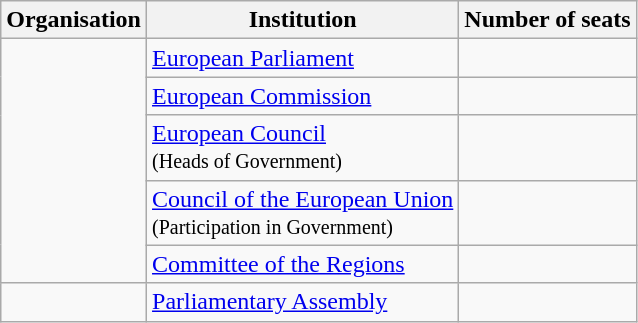<table class="wikitable">
<tr>
<th>Organisation</th>
<th>Institution</th>
<th>Number of seats</th>
</tr>
<tr>
<td rowspan=5></td>
<td><a href='#'>European Parliament</a></td>
<td></td>
</tr>
<tr>
<td><a href='#'>European Commission</a></td>
<td></td>
</tr>
<tr>
<td><a href='#'>European Council</a><br><small>(Heads of Government)</small></td>
<td></td>
</tr>
<tr>
<td><a href='#'>Council of the European Union</a><br><small>(Participation in Government)</small></td>
<td></td>
</tr>
<tr>
<td><a href='#'>Committee of the Regions</a></td>
<td></td>
</tr>
<tr>
<td></td>
<td><a href='#'>Parliamentary Assembly</a></td>
<td></td>
</tr>
</table>
